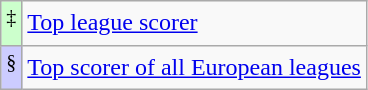<table class=wikitable>
<tr>
<td bgcolor=#ccffcc align=center><sup>‡</sup></td>
<td><a href='#'>Top league scorer</a></td>
</tr>
<tr>
<td bgcolor=#ccccff align=center><sup>§</sup></td>
<td><a href='#'>Top scorer of all European leagues</a></td>
</tr>
</table>
